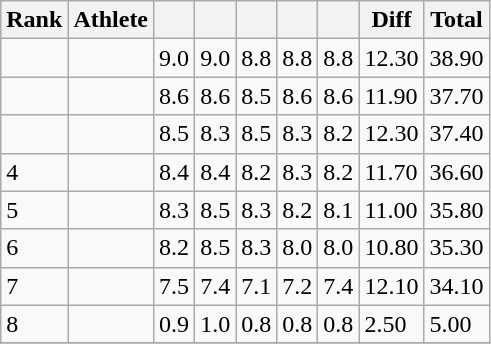<table class="wikitable sortable">
<tr>
<th>Rank</th>
<th>Athlete</th>
<th></th>
<th></th>
<th></th>
<th></th>
<th></th>
<th>Diff</th>
<th>Total</th>
</tr>
<tr>
<td></td>
<td></td>
<td>9.0</td>
<td>9.0</td>
<td>8.8</td>
<td>8.8</td>
<td>8.8</td>
<td>12.30</td>
<td>38.90</td>
</tr>
<tr>
<td></td>
<td></td>
<td>8.6</td>
<td>8.6</td>
<td>8.5</td>
<td>8.6</td>
<td>8.6</td>
<td>11.90</td>
<td>37.70</td>
</tr>
<tr>
<td></td>
<td></td>
<td>8.5</td>
<td>8.3</td>
<td>8.5</td>
<td>8.3</td>
<td>8.2</td>
<td>12.30</td>
<td>37.40</td>
</tr>
<tr>
<td>4</td>
<td></td>
<td>8.4</td>
<td>8.4</td>
<td>8.2</td>
<td>8.3</td>
<td>8.2</td>
<td>11.70</td>
<td>36.60</td>
</tr>
<tr>
<td>5</td>
<td></td>
<td>8.3</td>
<td>8.5</td>
<td>8.3</td>
<td>8.2</td>
<td>8.1</td>
<td>11.00</td>
<td>35.80</td>
</tr>
<tr>
<td>6</td>
<td></td>
<td>8.2</td>
<td>8.5</td>
<td>8.3</td>
<td>8.0</td>
<td>8.0</td>
<td>10.80</td>
<td>35.30</td>
</tr>
<tr>
<td>7</td>
<td></td>
<td>7.5</td>
<td>7.4</td>
<td>7.1</td>
<td>7.2</td>
<td>7.4</td>
<td>12.10</td>
<td>34.10</td>
</tr>
<tr>
<td>8</td>
<td></td>
<td>0.9</td>
<td>1.0</td>
<td>0.8</td>
<td>0.8</td>
<td>0.8</td>
<td>2.50</td>
<td>5.00</td>
</tr>
<tr>
</tr>
</table>
